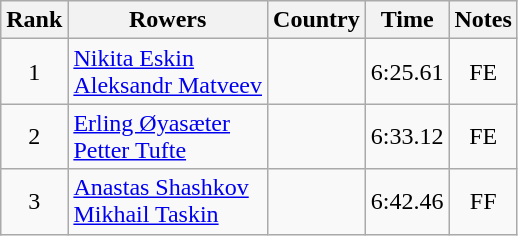<table class="wikitable" style="text-align:center">
<tr>
<th>Rank</th>
<th>Rowers</th>
<th>Country</th>
<th>Time</th>
<th>Notes</th>
</tr>
<tr>
<td>1</td>
<td align="left"><a href='#'>Nikita Eskin</a><br><a href='#'>Aleksandr Matveev</a></td>
<td align="left"></td>
<td>6:25.61</td>
<td>FE</td>
</tr>
<tr>
<td>2</td>
<td align="left"><a href='#'>Erling Øyasæter</a><br><a href='#'>Petter Tufte</a></td>
<td align="left"></td>
<td>6:33.12</td>
<td>FE</td>
</tr>
<tr>
<td>3</td>
<td align="left"><a href='#'>Anastas Shashkov</a><br><a href='#'>Mikhail Taskin</a></td>
<td align="left"></td>
<td>6:42.46</td>
<td>FF</td>
</tr>
</table>
